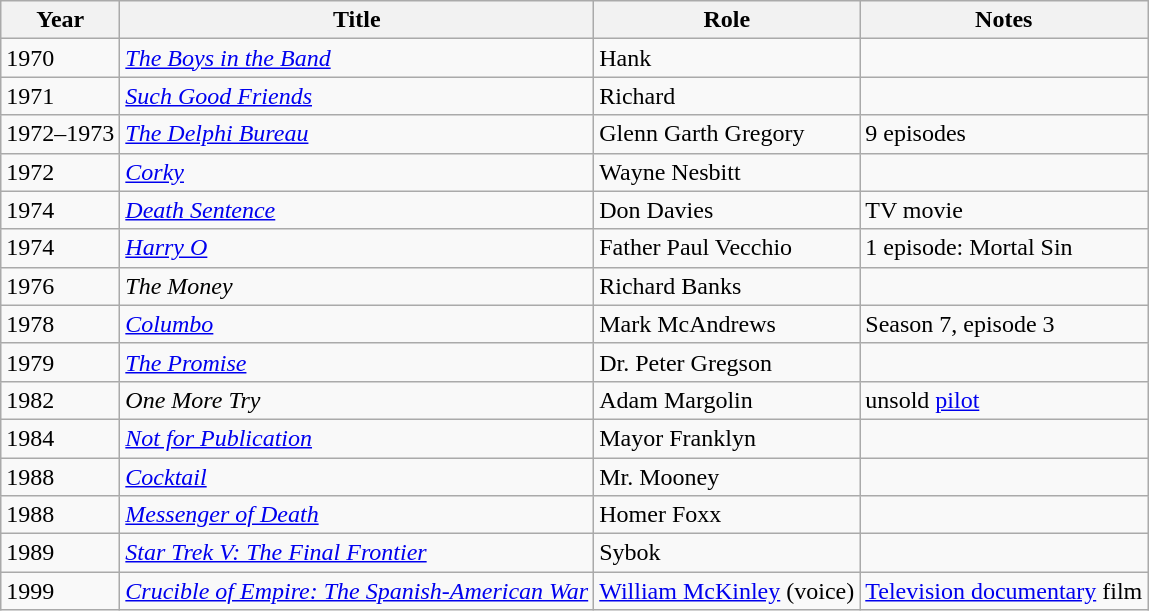<table class="wikitable">
<tr>
<th>Year</th>
<th>Title</th>
<th>Role</th>
<th>Notes</th>
</tr>
<tr>
<td>1970</td>
<td><em><a href='#'>The Boys in the Band</a></em></td>
<td>Hank</td>
<td></td>
</tr>
<tr>
<td>1971</td>
<td><em><a href='#'>Such Good Friends</a></em></td>
<td>Richard</td>
<td></td>
</tr>
<tr>
<td>1972–1973</td>
<td><em><a href='#'>The Delphi Bureau</a></em></td>
<td>Glenn Garth Gregory</td>
<td>9 episodes</td>
</tr>
<tr>
<td>1972</td>
<td><em><a href='#'>Corky</a></em></td>
<td>Wayne Nesbitt</td>
<td></td>
</tr>
<tr>
<td>1974</td>
<td><em><a href='#'>Death Sentence</a></em></td>
<td>Don Davies</td>
<td>TV movie</td>
</tr>
<tr>
<td>1974</td>
<td><em><a href='#'>Harry O</a></em></td>
<td>Father Paul Vecchio</td>
<td>1 episode: Mortal Sin</td>
</tr>
<tr>
<td>1976</td>
<td><em>The Money</em></td>
<td>Richard Banks</td>
<td></td>
</tr>
<tr>
<td>1978</td>
<td><em><a href='#'>Columbo</a></em></td>
<td>Mark McAndrews</td>
<td>Season 7, episode 3</td>
</tr>
<tr>
<td>1979</td>
<td><em><a href='#'>The Promise</a></em></td>
<td>Dr. Peter Gregson</td>
<td></td>
</tr>
<tr>
<td>1982</td>
<td><em>One More Try</em></td>
<td>Adam Margolin</td>
<td>unsold <a href='#'>pilot</a></td>
</tr>
<tr>
<td>1984</td>
<td><em><a href='#'>Not for Publication</a></em></td>
<td>Mayor Franklyn</td>
<td></td>
</tr>
<tr>
<td>1988</td>
<td><em><a href='#'>Cocktail</a></em></td>
<td>Mr. Mooney</td>
<td></td>
</tr>
<tr>
<td>1988</td>
<td><em><a href='#'>Messenger of Death</a></em></td>
<td>Homer Foxx</td>
<td></td>
</tr>
<tr>
<td>1989</td>
<td><em><a href='#'>Star Trek V: The Final Frontier</a></em></td>
<td>Sybok</td>
<td></td>
</tr>
<tr>
<td>1999</td>
<td><em><a href='#'>Crucible of Empire: The Spanish-American War</a></em></td>
<td><a href='#'>William McKinley</a> (voice)</td>
<td><a href='#'>Television documentary</a> film</td>
</tr>
</table>
